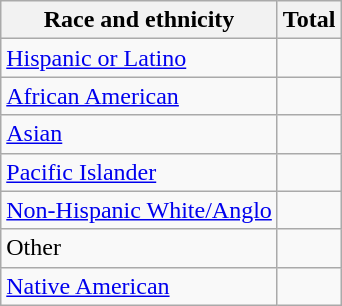<table class="wikitable floatright sortable collapsible"; text-align:right; font-size:80%;">
<tr>
<th>Race and ethnicity</th>
<th colspan="2" data-sort-type=number>Total</th>
</tr>
<tr>
<td><a href='#'>Hispanic or Latino</a></td>
<td align=right></td>
</tr>
<tr>
<td><a href='#'>African American</a></td>
<td align=right></td>
</tr>
<tr>
<td><a href='#'>Asian</a></td>
<td align=right></td>
</tr>
<tr>
<td><a href='#'>Pacific Islander</a></td>
<td align=right></td>
</tr>
<tr>
<td><a href='#'>Non-Hispanic White/Anglo</a></td>
<td align=right></td>
</tr>
<tr>
<td>Other</td>
<td align=right></td>
</tr>
<tr>
<td><a href='#'>Native American</a></td>
<td align=right></td>
</tr>
</table>
